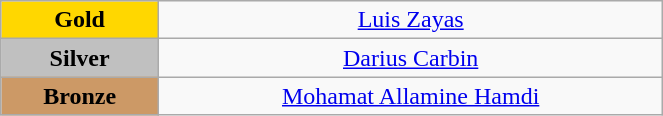<table class="wikitable" style=" text-align:center; " width="35%">
<tr>
<td style="background:gold"><strong>Gold</strong></td>
<td><a href='#'>Luis Zayas</a> <br><small></small></td>
</tr>
<tr>
<td style="background:silver"><strong>Silver</strong></td>
<td><a href='#'>Darius Carbin</a><br><small> </small></td>
</tr>
<tr>
<td style="background:#cc9966"><strong>Bronze</strong></td>
<td><a href='#'>Mohamat Allamine Hamdi</a> <br><small></small></td>
</tr>
</table>
